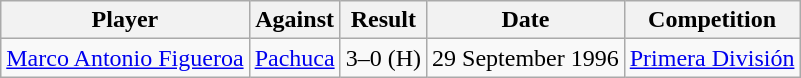<table class="wikitable">
<tr>
<th>Player</th>
<th>Against</th>
<th>Result</th>
<th>Date</th>
<th>Competition</th>
</tr>
<tr>
<td> <a href='#'>Marco Antonio Figueroa</a></td>
<td><a href='#'>Pachuca</a></td>
<td>3–0 (H)</td>
<td>29 September 1996</td>
<td><a href='#'>Primera División</a></td>
</tr>
</table>
